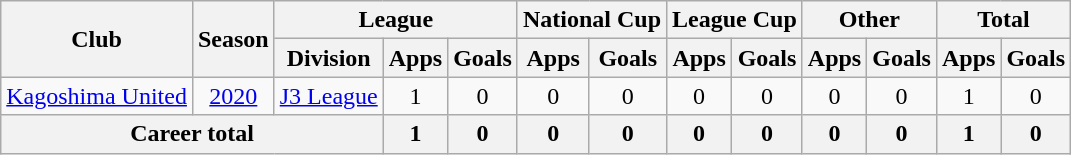<table class="wikitable" style="text-align: center">
<tr>
<th rowspan="2">Club</th>
<th rowspan="2">Season</th>
<th colspan="3">League</th>
<th colspan="2">National Cup</th>
<th colspan="2">League Cup</th>
<th colspan="2">Other</th>
<th colspan="2">Total</th>
</tr>
<tr>
<th>Division</th>
<th>Apps</th>
<th>Goals</th>
<th>Apps</th>
<th>Goals</th>
<th>Apps</th>
<th>Goals</th>
<th>Apps</th>
<th>Goals</th>
<th>Apps</th>
<th>Goals</th>
</tr>
<tr>
<td><a href='#'>Kagoshima United</a></td>
<td><a href='#'>2020</a></td>
<td><a href='#'>J3 League</a></td>
<td>1</td>
<td>0</td>
<td>0</td>
<td>0</td>
<td>0</td>
<td>0</td>
<td>0</td>
<td>0</td>
<td>1</td>
<td>0</td>
</tr>
<tr>
<th colspan=3>Career total</th>
<th>1</th>
<th>0</th>
<th>0</th>
<th>0</th>
<th>0</th>
<th>0</th>
<th>0</th>
<th>0</th>
<th>1</th>
<th>0</th>
</tr>
</table>
